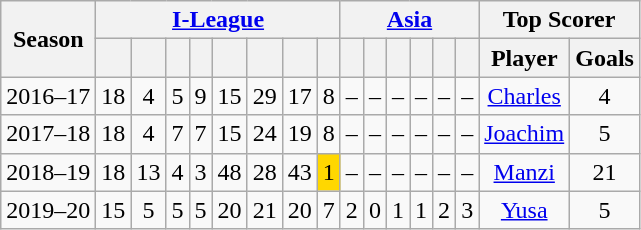<table class="wikitable sortable" style="text-align: center">
<tr>
<th scope="col" rowspan="2">Season</th>
<th colspan=8 class="unsortable"><a href='#'>I-League</a></th>
<th colspan=6 class="unsortable"><a href='#'>Asia</a></th>
<th scope="col" colspan=2 class="unsortable">Top Scorer</th>
</tr>
<tr>
<th></th>
<th></th>
<th></th>
<th></th>
<th></th>
<th></th>
<th></th>
<th></th>
<th></th>
<th></th>
<th></th>
<th></th>
<th></th>
<th></th>
<th class="unsortable">Player</th>
<th class="unsortable">Goals</th>
</tr>
<tr>
<td>2016–17</td>
<td>18</td>
<td>4</td>
<td>5</td>
<td>9</td>
<td>15</td>
<td>29</td>
<td>17</td>
<td>8</td>
<td>–</td>
<td>–</td>
<td>–</td>
<td>–</td>
<td>–</td>
<td>–</td>
<td> <a href='#'>Charles</a></td>
<td>4</td>
</tr>
<tr>
<td>2017–18</td>
<td>18</td>
<td>4</td>
<td>7</td>
<td>7</td>
<td>15</td>
<td>24</td>
<td>19</td>
<td>8</td>
<td>–</td>
<td>–</td>
<td>–</td>
<td>–</td>
<td>–</td>
<td>–</td>
<td> <a href='#'>Joachim</a></td>
<td>5</td>
</tr>
<tr>
<td>2018–19</td>
<td>18</td>
<td>13</td>
<td>4</td>
<td>3</td>
<td>48</td>
<td>28</td>
<td>43</td>
<td bgcolor= gold>1</td>
<td>–</td>
<td>–</td>
<td>–</td>
<td>–</td>
<td>–</td>
<td>–</td>
<td> <a href='#'>Manzi</a></td>
<td>21</td>
</tr>
<tr>
<td>2019–20</td>
<td>15</td>
<td>5</td>
<td>5</td>
<td>5</td>
<td>20</td>
<td>21</td>
<td>20</td>
<td>7</td>
<td>2</td>
<td>0</td>
<td>1</td>
<td>1</td>
<td>2</td>
<td>3</td>
<td> <a href='#'>Yusa</a></td>
<td>5</td>
</tr>
</table>
